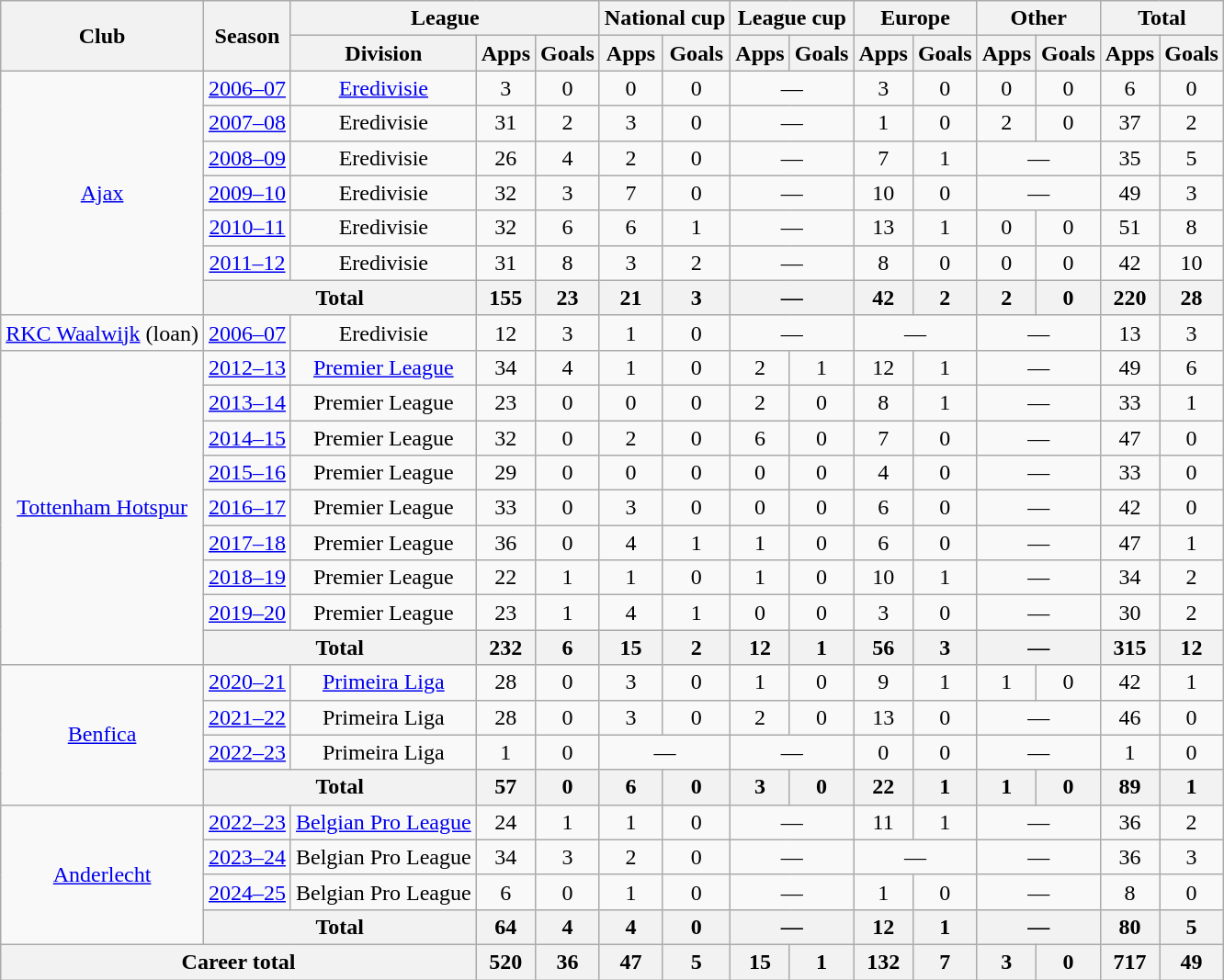<table class="wikitable" style="text-align:center">
<tr>
<th rowspan="2">Club</th>
<th rowspan="2">Season</th>
<th colspan="3">League</th>
<th colspan="2">National cup</th>
<th colspan="2">League cup</th>
<th colspan="2">Europe</th>
<th colspan="2">Other</th>
<th colspan="2">Total</th>
</tr>
<tr>
<th>Division</th>
<th>Apps</th>
<th>Goals</th>
<th>Apps</th>
<th>Goals</th>
<th>Apps</th>
<th>Goals</th>
<th>Apps</th>
<th>Goals</th>
<th>Apps</th>
<th>Goals</th>
<th>Apps</th>
<th>Goals</th>
</tr>
<tr>
<td rowspan="7"><a href='#'>Ajax</a></td>
<td><a href='#'>2006–07</a></td>
<td><a href='#'>Eredivisie</a></td>
<td>3</td>
<td>0</td>
<td>0</td>
<td>0</td>
<td colspan="2">—</td>
<td>3</td>
<td>0</td>
<td>0</td>
<td>0</td>
<td>6</td>
<td>0</td>
</tr>
<tr>
<td><a href='#'>2007–08</a></td>
<td>Eredivisie</td>
<td>31</td>
<td>2</td>
<td>3</td>
<td>0</td>
<td colspan="2">—</td>
<td>1</td>
<td>0</td>
<td>2</td>
<td>0</td>
<td>37</td>
<td>2</td>
</tr>
<tr>
<td><a href='#'>2008–09</a></td>
<td>Eredivisie</td>
<td>26</td>
<td>4</td>
<td>2</td>
<td>0</td>
<td colspan="2">—</td>
<td>7</td>
<td>1</td>
<td colspan="2">—</td>
<td>35</td>
<td>5</td>
</tr>
<tr>
<td><a href='#'>2009–10</a></td>
<td>Eredivisie</td>
<td>32</td>
<td>3</td>
<td>7</td>
<td>0</td>
<td colspan="2">—</td>
<td>10</td>
<td>0</td>
<td colspan="2">—</td>
<td>49</td>
<td>3</td>
</tr>
<tr>
<td><a href='#'>2010–11</a></td>
<td>Eredivisie</td>
<td>32</td>
<td>6</td>
<td>6</td>
<td>1</td>
<td colspan="2">—</td>
<td>13</td>
<td>1</td>
<td>0</td>
<td>0</td>
<td>51</td>
<td>8</td>
</tr>
<tr>
<td><a href='#'>2011–12</a></td>
<td>Eredivisie</td>
<td>31</td>
<td>8</td>
<td>3</td>
<td>2</td>
<td colspan="2">—</td>
<td>8</td>
<td>0</td>
<td>0</td>
<td>0</td>
<td>42</td>
<td>10</td>
</tr>
<tr>
<th colspan="2">Total</th>
<th>155</th>
<th>23</th>
<th>21</th>
<th>3</th>
<th colspan="2">—</th>
<th>42</th>
<th>2</th>
<th>2</th>
<th>0</th>
<th>220</th>
<th>28</th>
</tr>
<tr>
<td><a href='#'>RKC Waalwijk</a> (loan)</td>
<td><a href='#'>2006–07</a></td>
<td>Eredivisie</td>
<td>12</td>
<td>3</td>
<td>1</td>
<td>0</td>
<td colspan="2">—</td>
<td colspan="2">—</td>
<td colspan="2">—</td>
<td>13</td>
<td>3</td>
</tr>
<tr>
<td rowspan="9"><a href='#'>Tottenham Hotspur</a></td>
<td><a href='#'>2012–13</a></td>
<td><a href='#'>Premier League</a></td>
<td>34</td>
<td>4</td>
<td>1</td>
<td>0</td>
<td>2</td>
<td>1</td>
<td>12</td>
<td>1</td>
<td colspan="2">—</td>
<td>49</td>
<td>6</td>
</tr>
<tr>
<td><a href='#'>2013–14</a></td>
<td>Premier League</td>
<td>23</td>
<td>0</td>
<td>0</td>
<td>0</td>
<td>2</td>
<td>0</td>
<td>8</td>
<td>1</td>
<td colspan="2">—</td>
<td>33</td>
<td>1</td>
</tr>
<tr>
<td><a href='#'>2014–15</a></td>
<td>Premier League</td>
<td>32</td>
<td>0</td>
<td>2</td>
<td>0</td>
<td>6</td>
<td>0</td>
<td>7</td>
<td>0</td>
<td colspan="2">—</td>
<td>47</td>
<td>0</td>
</tr>
<tr>
<td><a href='#'>2015–16</a></td>
<td>Premier League</td>
<td>29</td>
<td>0</td>
<td>0</td>
<td>0</td>
<td>0</td>
<td>0</td>
<td>4</td>
<td>0</td>
<td colspan="2">—</td>
<td>33</td>
<td>0</td>
</tr>
<tr>
<td><a href='#'>2016–17</a></td>
<td>Premier League</td>
<td>33</td>
<td>0</td>
<td>3</td>
<td>0</td>
<td>0</td>
<td>0</td>
<td>6</td>
<td>0</td>
<td colspan="2">—</td>
<td>42</td>
<td>0</td>
</tr>
<tr>
<td><a href='#'>2017–18</a></td>
<td>Premier League</td>
<td>36</td>
<td>0</td>
<td>4</td>
<td>1</td>
<td>1</td>
<td>0</td>
<td>6</td>
<td>0</td>
<td colspan="2">—</td>
<td>47</td>
<td>1</td>
</tr>
<tr>
<td><a href='#'>2018–19</a></td>
<td>Premier League</td>
<td>22</td>
<td>1</td>
<td>1</td>
<td>0</td>
<td>1</td>
<td>0</td>
<td>10</td>
<td>1</td>
<td colspan="2">—</td>
<td>34</td>
<td>2</td>
</tr>
<tr>
<td><a href='#'>2019–20</a></td>
<td>Premier League</td>
<td>23</td>
<td>1</td>
<td>4</td>
<td>1</td>
<td>0</td>
<td>0</td>
<td>3</td>
<td>0</td>
<td colspan="2">—</td>
<td>30</td>
<td>2</td>
</tr>
<tr>
<th colspan="2">Total</th>
<th>232</th>
<th>6</th>
<th>15</th>
<th>2</th>
<th>12</th>
<th>1</th>
<th>56</th>
<th>3</th>
<th colspan="2">—</th>
<th>315</th>
<th>12</th>
</tr>
<tr>
<td rowspan="4"><a href='#'>Benfica</a></td>
<td><a href='#'>2020–21</a></td>
<td><a href='#'>Primeira Liga</a></td>
<td>28</td>
<td>0</td>
<td>3</td>
<td>0</td>
<td>1</td>
<td>0</td>
<td>9</td>
<td>1</td>
<td>1</td>
<td>0</td>
<td>42</td>
<td>1</td>
</tr>
<tr>
<td><a href='#'>2021–22</a></td>
<td>Primeira Liga</td>
<td>28</td>
<td>0</td>
<td>3</td>
<td>0</td>
<td>2</td>
<td>0</td>
<td>13</td>
<td>0</td>
<td colspan="2">—</td>
<td>46</td>
<td>0</td>
</tr>
<tr>
<td><a href='#'>2022–23</a></td>
<td>Primeira Liga</td>
<td>1</td>
<td>0</td>
<td colspan="2">—</td>
<td colspan="2">—</td>
<td>0</td>
<td>0</td>
<td colspan="2">—</td>
<td>1</td>
<td>0</td>
</tr>
<tr>
<th colspan="2">Total</th>
<th>57</th>
<th>0</th>
<th>6</th>
<th>0</th>
<th>3</th>
<th>0</th>
<th>22</th>
<th>1</th>
<th>1</th>
<th>0</th>
<th>89</th>
<th>1</th>
</tr>
<tr>
<td rowspan="4"><a href='#'>Anderlecht</a></td>
<td><a href='#'>2022–23</a></td>
<td><a href='#'>Belgian Pro League</a></td>
<td>24</td>
<td>1</td>
<td>1</td>
<td>0</td>
<td colspan="2">—</td>
<td>11</td>
<td>1</td>
<td colspan="2">—</td>
<td>36</td>
<td>2</td>
</tr>
<tr>
<td><a href='#'>2023–24</a></td>
<td>Belgian Pro League</td>
<td>34</td>
<td>3</td>
<td>2</td>
<td>0</td>
<td colspan="2">—</td>
<td colspan="2">—</td>
<td colspan="2">—</td>
<td>36</td>
<td>3</td>
</tr>
<tr>
<td><a href='#'>2024–25</a></td>
<td>Belgian Pro League</td>
<td>6</td>
<td>0</td>
<td>1</td>
<td>0</td>
<td colspan="2">—</td>
<td>1</td>
<td>0</td>
<td colspan="2">—</td>
<td>8</td>
<td>0</td>
</tr>
<tr>
<th colspan="2">Total</th>
<th>64</th>
<th>4</th>
<th>4</th>
<th>0</th>
<th colspan="2">—</th>
<th>12</th>
<th>1</th>
<th colspan="2">—</th>
<th>80</th>
<th>5</th>
</tr>
<tr>
<th colspan="3">Career total</th>
<th>520</th>
<th>36</th>
<th>47</th>
<th>5</th>
<th>15</th>
<th>1</th>
<th>132</th>
<th>7</th>
<th>3</th>
<th>0</th>
<th>717</th>
<th>49</th>
</tr>
</table>
